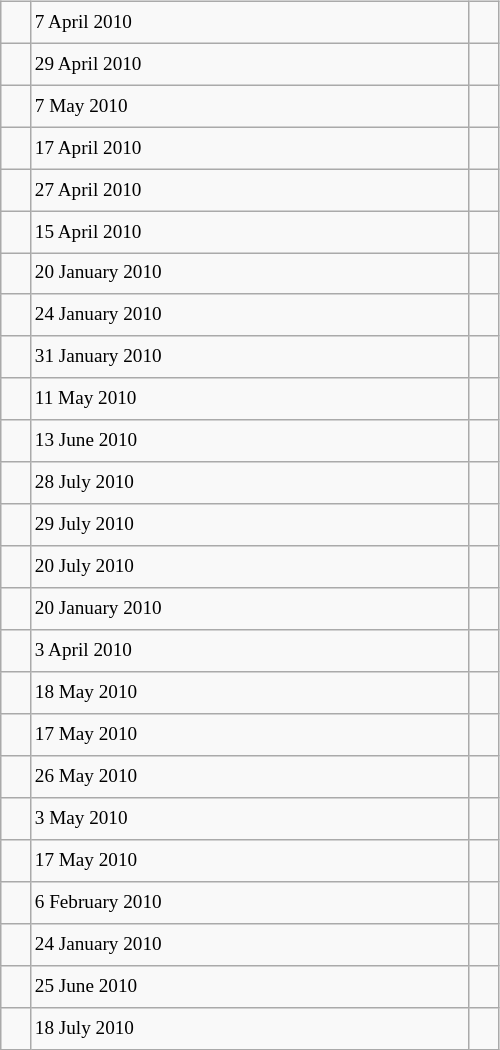<table class="wikitable" style="font-size: 80%; float: left; width: 26em; margin-right: 1em; height: 700px">
<tr>
<td></td>
<td>7 April 2010</td>
<td></td>
</tr>
<tr>
<td></td>
<td>29 April 2010</td>
<td></td>
</tr>
<tr>
<td></td>
<td>7 May 2010</td>
<td></td>
</tr>
<tr>
<td></td>
<td>17 April 2010</td>
<td></td>
</tr>
<tr>
<td></td>
<td>27 April 2010</td>
<td></td>
</tr>
<tr>
<td></td>
<td>15 April 2010</td>
<td></td>
</tr>
<tr>
<td></td>
<td>20 January 2010</td>
<td></td>
</tr>
<tr>
<td></td>
<td>24 January 2010</td>
<td></td>
</tr>
<tr>
<td></td>
<td>31 January 2010</td>
<td></td>
</tr>
<tr>
<td></td>
<td>11 May 2010</td>
<td></td>
</tr>
<tr>
<td></td>
<td>13 June 2010</td>
<td></td>
</tr>
<tr>
<td></td>
<td>28 July 2010</td>
<td></td>
</tr>
<tr>
<td></td>
<td>29 July 2010</td>
<td></td>
</tr>
<tr>
<td></td>
<td>20 July 2010</td>
<td></td>
</tr>
<tr>
<td></td>
<td>20 January 2010</td>
<td></td>
</tr>
<tr>
<td></td>
<td>3 April 2010</td>
<td></td>
</tr>
<tr>
<td></td>
<td>18 May 2010</td>
<td></td>
</tr>
<tr>
<td></td>
<td>17 May 2010</td>
<td></td>
</tr>
<tr>
<td></td>
<td>26 May 2010</td>
<td></td>
</tr>
<tr>
<td></td>
<td>3 May 2010</td>
<td></td>
</tr>
<tr>
<td></td>
<td>17 May 2010</td>
<td></td>
</tr>
<tr>
<td></td>
<td>6 February 2010</td>
<td></td>
</tr>
<tr>
<td></td>
<td>24 January 2010</td>
<td></td>
</tr>
<tr>
<td></td>
<td>25 June 2010</td>
<td></td>
</tr>
<tr>
<td></td>
<td>18 July 2010</td>
<td></td>
</tr>
</table>
